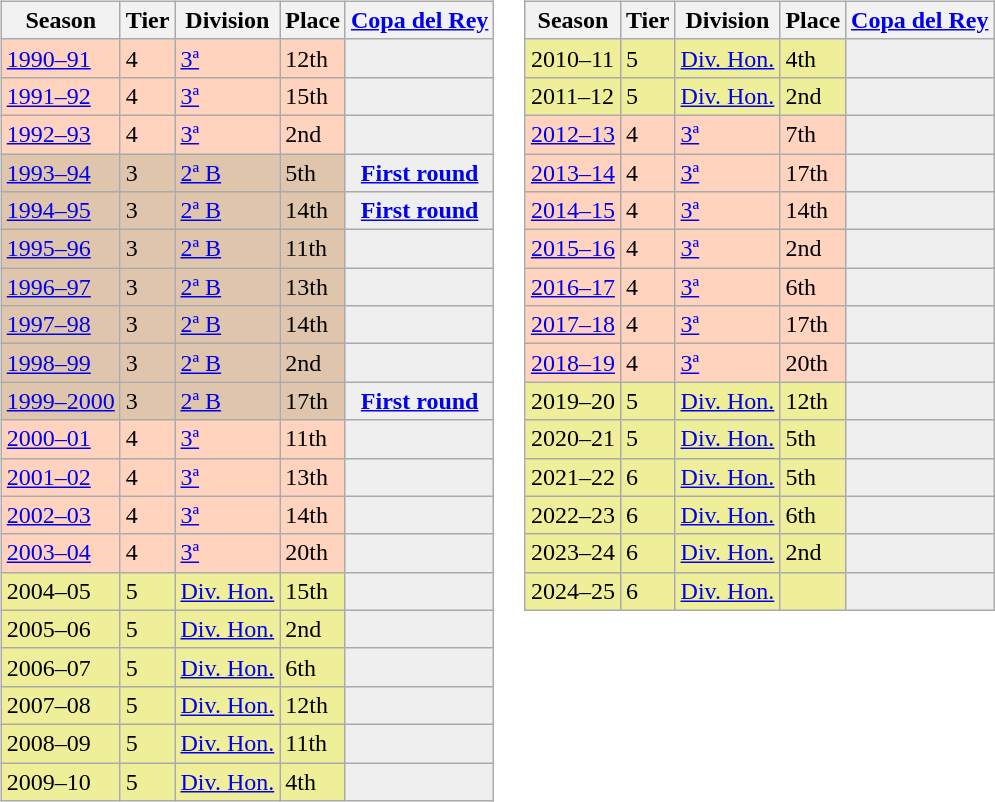<table>
<tr>
<td valign="top" width=0%><br><table class="wikitable">
<tr style="background:#f0f6fa;">
<th>Season</th>
<th>Tier</th>
<th>Division</th>
<th>Place</th>
<th><a href='#'>Copa del Rey</a></th>
</tr>
<tr>
<td style="background:#FFD3BD;"><a href='#'>1990–91</a></td>
<td style="background:#FFD3BD;">4</td>
<td style="background:#FFD3BD;"><a href='#'>3ª</a></td>
<td style="background:#FFD3BD;">12th</td>
<td style="background:#efefef;"></td>
</tr>
<tr>
<td style="background:#FFD3BD;"><a href='#'>1991–92</a></td>
<td style="background:#FFD3BD;">4</td>
<td style="background:#FFD3BD;"><a href='#'>3ª</a></td>
<td style="background:#FFD3BD;">15th</td>
<td style="background:#efefef;"></td>
</tr>
<tr>
<td style="background:#FFD3BD;"><a href='#'>1992–93</a></td>
<td style="background:#FFD3BD;">4</td>
<td style="background:#FFD3BD;"><a href='#'>3ª</a></td>
<td style="background:#FFD3BD;">2nd</td>
<td style="background:#efefef;"></td>
</tr>
<tr>
<td style="background:#DEC5AB;"><a href='#'>1993–94</a></td>
<td style="background:#DEC5AB;">3</td>
<td style="background:#DEC5AB;"><a href='#'>2ª B</a></td>
<td style="background:#DEC5AB;">5th</td>
<th style="background:#efefef;"><a href='#'>First round</a></th>
</tr>
<tr>
<td style="background:#DEC5AB;"><a href='#'>1994–95</a></td>
<td style="background:#DEC5AB;">3</td>
<td style="background:#DEC5AB;"><a href='#'>2ª B</a></td>
<td style="background:#DEC5AB;">14th</td>
<th style="background:#efefef;"><a href='#'>First round</a></th>
</tr>
<tr>
<td style="background:#DEC5AB;"><a href='#'>1995–96</a></td>
<td style="background:#DEC5AB;">3</td>
<td style="background:#DEC5AB;"><a href='#'>2ª B</a></td>
<td style="background:#DEC5AB;">11th</td>
<td style="background:#efefef;"></td>
</tr>
<tr>
<td style="background:#DEC5AB;"><a href='#'>1996–97</a></td>
<td style="background:#DEC5AB;">3</td>
<td style="background:#DEC5AB;"><a href='#'>2ª B</a></td>
<td style="background:#DEC5AB;">13th</td>
<td style="background:#efefef;"></td>
</tr>
<tr>
<td style="background:#DEC5AB;"><a href='#'>1997–98</a></td>
<td style="background:#DEC5AB;">3</td>
<td style="background:#DEC5AB;"><a href='#'>2ª B</a></td>
<td style="background:#DEC5AB;">14th</td>
<td style="background:#efefef;"></td>
</tr>
<tr>
<td style="background:#DEC5AB;"><a href='#'>1998–99</a></td>
<td style="background:#DEC5AB;">3</td>
<td style="background:#DEC5AB;"><a href='#'>2ª B</a></td>
<td style="background:#DEC5AB;">2nd</td>
<td style="background:#efefef;"></td>
</tr>
<tr>
<td style="background:#DEC5AB;"><a href='#'>1999–2000</a></td>
<td style="background:#DEC5AB;">3</td>
<td style="background:#DEC5AB;"><a href='#'>2ª B</a></td>
<td style="background:#DEC5AB;">17th</td>
<th style="background:#efefef;"><a href='#'>First round</a></th>
</tr>
<tr>
<td style="background:#FFD3BD;"><a href='#'>2000–01</a></td>
<td style="background:#FFD3BD;">4</td>
<td style="background:#FFD3BD;"><a href='#'>3ª</a></td>
<td style="background:#FFD3BD;">11th</td>
<td style="background:#efefef;"></td>
</tr>
<tr>
<td style="background:#FFD3BD;"><a href='#'>2001–02</a></td>
<td style="background:#FFD3BD;">4</td>
<td style="background:#FFD3BD;"><a href='#'>3ª</a></td>
<td style="background:#FFD3BD;">13th</td>
<td style="background:#efefef;"></td>
</tr>
<tr>
<td style="background:#FFD3BD;"><a href='#'>2002–03</a></td>
<td style="background:#FFD3BD;">4</td>
<td style="background:#FFD3BD;"><a href='#'>3ª</a></td>
<td style="background:#FFD3BD;">14th</td>
<td style="background:#efefef;"></td>
</tr>
<tr>
<td style="background:#FFD3BD;"><a href='#'>2003–04</a></td>
<td style="background:#FFD3BD;">4</td>
<td style="background:#FFD3BD;"><a href='#'>3ª</a></td>
<td style="background:#FFD3BD;">20th</td>
<td style="background:#efefef;"></td>
</tr>
<tr>
<td style="background:#EFEF99;">2004–05</td>
<td style="background:#EFEF99;">5</td>
<td style="background:#EFEF99;"><a href='#'>Div. Hon.</a></td>
<td style="background:#EFEF99;">15th</td>
<th style="background:#efefef;"></th>
</tr>
<tr>
<td style="background:#EFEF99;">2005–06</td>
<td style="background:#EFEF99;">5</td>
<td style="background:#EFEF99;"><a href='#'>Div. Hon.</a></td>
<td style="background:#EFEF99;">2nd</td>
<th style="background:#efefef;"></th>
</tr>
<tr>
<td style="background:#EFEF99;">2006–07</td>
<td style="background:#EFEF99;">5</td>
<td style="background:#EFEF99;"><a href='#'>Div. Hon.</a></td>
<td style="background:#EFEF99;">6th</td>
<th style="background:#efefef;"></th>
</tr>
<tr>
<td style="background:#EFEF99;">2007–08</td>
<td style="background:#EFEF99;">5</td>
<td style="background:#EFEF99;"><a href='#'>Div. Hon.</a></td>
<td style="background:#EFEF99;">12th</td>
<th style="background:#efefef;"></th>
</tr>
<tr>
<td style="background:#EFEF99;">2008–09</td>
<td style="background:#EFEF99;">5</td>
<td style="background:#EFEF99;"><a href='#'>Div. Hon.</a></td>
<td style="background:#EFEF99;">11th</td>
<th style="background:#efefef;"></th>
</tr>
<tr>
<td style="background:#EFEF99;">2009–10</td>
<td style="background:#EFEF99;">5</td>
<td style="background:#EFEF99;"><a href='#'>Div. Hon.</a></td>
<td style="background:#EFEF99;">4th</td>
<th style="background:#efefef;"></th>
</tr>
</table>
</td>
<td valign="top" width=0%><br><table class="wikitable">
<tr style="background:#f0f6fa;">
<th>Season</th>
<th>Tier</th>
<th>Division</th>
<th>Place</th>
<th><a href='#'>Copa del Rey</a></th>
</tr>
<tr>
<td style="background:#EFEF99;">2010–11</td>
<td style="background:#EFEF99;">5</td>
<td style="background:#EFEF99;"><a href='#'>Div. Hon.</a></td>
<td style="background:#EFEF99;">4th</td>
<th style="background:#efefef;"></th>
</tr>
<tr>
<td style="background:#EFEF99;">2011–12</td>
<td style="background:#EFEF99;">5</td>
<td style="background:#EFEF99;"><a href='#'>Div. Hon.</a></td>
<td style="background:#EFEF99;">2nd</td>
<th style="background:#efefef;"></th>
</tr>
<tr>
<td style="background:#FFD3BD;"><a href='#'>2012–13</a></td>
<td style="background:#FFD3BD;">4</td>
<td style="background:#FFD3BD;"><a href='#'>3ª</a></td>
<td style="background:#FFD3BD;">7th</td>
<td style="background:#efefef;"></td>
</tr>
<tr>
<td style="background:#FFD3BD;"><a href='#'>2013–14</a></td>
<td style="background:#FFD3BD;">4</td>
<td style="background:#FFD3BD;"><a href='#'>3ª</a></td>
<td style="background:#FFD3BD;">17th</td>
<td style="background:#efefef;"></td>
</tr>
<tr>
<td style="background:#FFD3BD;"><a href='#'>2014–15</a></td>
<td style="background:#FFD3BD;">4</td>
<td style="background:#FFD3BD;"><a href='#'>3ª</a></td>
<td style="background:#FFD3BD;">14th</td>
<td style="background:#efefef;"></td>
</tr>
<tr>
<td style="background:#FFD3BD;"><a href='#'>2015–16</a></td>
<td style="background:#FFD3BD;">4</td>
<td style="background:#FFD3BD;"><a href='#'>3ª</a></td>
<td style="background:#FFD3BD;">2nd</td>
<td style="background:#efefef;"></td>
</tr>
<tr>
<td style="background:#FFD3BD;"><a href='#'>2016–17</a></td>
<td style="background:#FFD3BD;">4</td>
<td style="background:#FFD3BD;"><a href='#'>3ª</a></td>
<td style="background:#FFD3BD;">6th</td>
<td style="background:#efefef;"></td>
</tr>
<tr>
<td style="background:#FFD3BD;"><a href='#'>2017–18</a></td>
<td style="background:#FFD3BD;">4</td>
<td style="background:#FFD3BD;"><a href='#'>3ª</a></td>
<td style="background:#FFD3BD;">17th</td>
<th style="background:#efefef;"></th>
</tr>
<tr>
<td style="background:#FFD3BD;"><a href='#'>2018–19</a></td>
<td style="background:#FFD3BD;">4</td>
<td style="background:#FFD3BD;"><a href='#'>3ª</a></td>
<td style="background:#FFD3BD;">20th</td>
<th style="background:#efefef;"></th>
</tr>
<tr>
<td style="background:#EFEF99;">2019–20</td>
<td style="background:#EFEF99;">5</td>
<td style="background:#EFEF99;"><a href='#'>Div. Hon.</a></td>
<td style="background:#EFEF99;">12th</td>
<th style="background:#efefef;"></th>
</tr>
<tr>
<td style="background:#EFEF99;">2020–21</td>
<td style="background:#EFEF99;">5</td>
<td style="background:#EFEF99;"><a href='#'>Div. Hon.</a></td>
<td style="background:#EFEF99;">5th</td>
<th style="background:#efefef;"></th>
</tr>
<tr>
<td style="background:#EFEF99;">2021–22</td>
<td style="background:#EFEF99;">6</td>
<td style="background:#EFEF99;"><a href='#'>Div. Hon.</a></td>
<td style="background:#EFEF99;">5th</td>
<th style="background:#efefef;"></th>
</tr>
<tr>
<td style="background:#EFEF99;">2022–23</td>
<td style="background:#EFEF99;">6</td>
<td style="background:#EFEF99;"><a href='#'>Div. Hon.</a></td>
<td style="background:#EFEF99;">6th</td>
<th style="background:#efefef;"></th>
</tr>
<tr>
<td style="background:#EFEF99;">2023–24</td>
<td style="background:#EFEF99;">6</td>
<td style="background:#EFEF99;"><a href='#'>Div. Hon.</a></td>
<td style="background:#EFEF99;">2nd</td>
<th style="background:#efefef;"></th>
</tr>
<tr>
<td style="background:#EFEF99;">2024–25</td>
<td style="background:#EFEF99;">6</td>
<td style="background:#EFEF99;"><a href='#'>Div. Hon.</a></td>
<td style="background:#EFEF99;"></td>
<th style="background:#efefef;"></th>
</tr>
</table>
</td>
</tr>
</table>
